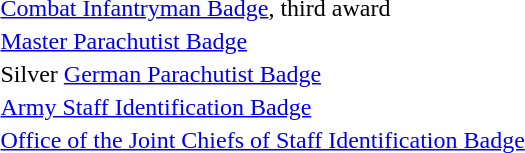<table>
<tr>
<td></td>
<td><a href='#'>Combat Infantryman Badge</a>, third award</td>
</tr>
<tr>
<td></td>
<td><a href='#'>Master Parachutist Badge</a></td>
</tr>
<tr>
<td></td>
<td>Silver <a href='#'>German Parachutist Badge</a></td>
</tr>
<tr>
<td></td>
<td><a href='#'>Army Staff Identification Badge</a></td>
</tr>
<tr>
<td></td>
<td><a href='#'>Office of the Joint Chiefs of Staff Identification Badge</a></td>
</tr>
</table>
